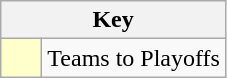<table class="wikitable" style="text-align: center;">
<tr>
<th colspan=2>Key</th>
</tr>
<tr>
<td style="background:#ffffcc; width:20px;"></td>
<td align=left>Teams to Playoffs</td>
</tr>
</table>
